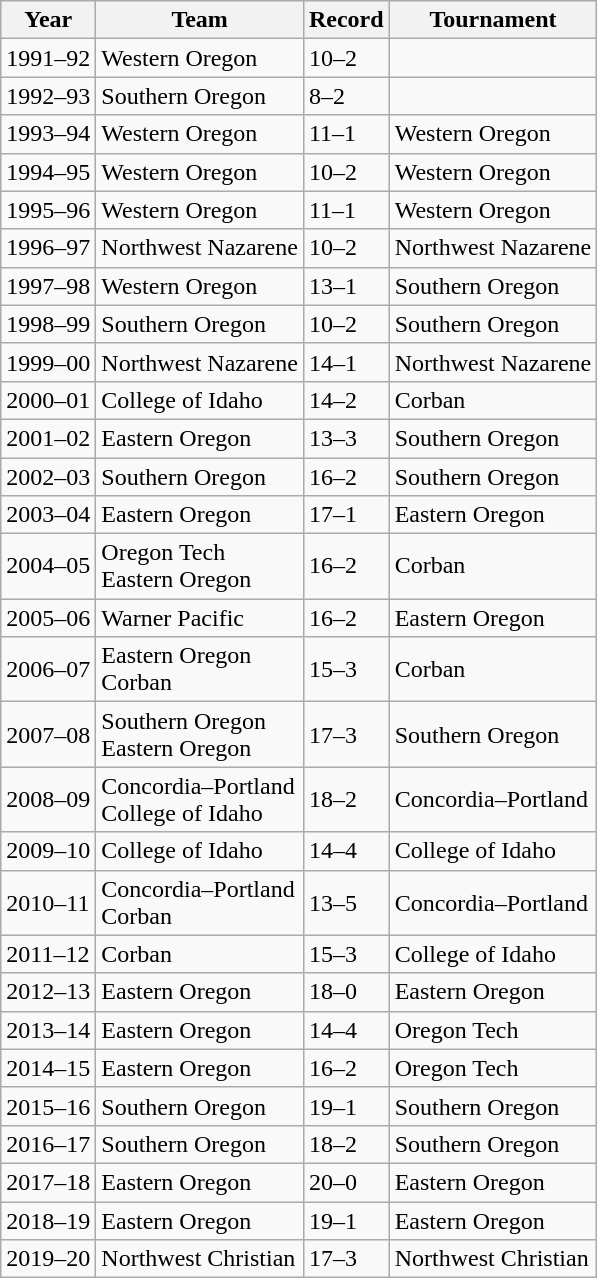<table class="wikitable">
<tr>
<th>Year</th>
<th>Team</th>
<th>Record</th>
<th>Tournament</th>
</tr>
<tr>
<td>1991–92</td>
<td>Western Oregon</td>
<td>10–2</td>
<td></td>
</tr>
<tr>
<td>1992–93</td>
<td>Southern Oregon</td>
<td>8–2</td>
<td><em></em></td>
</tr>
<tr>
<td>1993–94</td>
<td>Western Oregon</td>
<td>11–1</td>
<td>Western Oregon</td>
</tr>
<tr>
<td>1994–95</td>
<td>Western Oregon</td>
<td>10–2</td>
<td>Western Oregon</td>
</tr>
<tr>
<td>1995–96</td>
<td>Western Oregon</td>
<td>11–1</td>
<td>Western Oregon</td>
</tr>
<tr>
<td>1996–97</td>
<td>Northwest Nazarene</td>
<td>10–2</td>
<td>Northwest Nazarene</td>
</tr>
<tr>
<td>1997–98</td>
<td>Western Oregon</td>
<td>13–1</td>
<td>Southern Oregon</td>
</tr>
<tr>
<td>1998–99</td>
<td>Southern Oregon</td>
<td>10–2</td>
<td>Southern Oregon</td>
</tr>
<tr>
<td>1999–00</td>
<td>Northwest Nazarene</td>
<td>14–1</td>
<td>Northwest Nazarene</td>
</tr>
<tr>
<td>2000–01</td>
<td>College of Idaho</td>
<td>14–2</td>
<td>Corban</td>
</tr>
<tr>
<td>2001–02</td>
<td>Eastern Oregon</td>
<td>13–3</td>
<td>Southern Oregon</td>
</tr>
<tr>
<td>2002–03</td>
<td>Southern Oregon</td>
<td>16–2</td>
<td>Southern Oregon</td>
</tr>
<tr>
<td>2003–04</td>
<td>Eastern Oregon</td>
<td>17–1</td>
<td>Eastern Oregon</td>
</tr>
<tr>
<td>2004–05</td>
<td>Oregon Tech<br>Eastern Oregon</td>
<td>16–2</td>
<td>Corban</td>
</tr>
<tr>
<td>2005–06</td>
<td>Warner Pacific</td>
<td>16–2</td>
<td>Eastern Oregon</td>
</tr>
<tr>
<td>2006–07</td>
<td>Eastern Oregon<br>Corban</td>
<td>15–3</td>
<td>Corban</td>
</tr>
<tr>
<td>2007–08</td>
<td>Southern Oregon<br>Eastern Oregon</td>
<td>17–3</td>
<td>Southern Oregon</td>
</tr>
<tr>
<td>2008–09</td>
<td>Concordia–Portland<br>College of Idaho</td>
<td>18–2</td>
<td>Concordia–Portland</td>
</tr>
<tr>
<td>2009–10</td>
<td>College of Idaho</td>
<td>14–4</td>
<td>College of Idaho</td>
</tr>
<tr>
<td>2010–11</td>
<td>Concordia–Portland<br>Corban</td>
<td>13–5</td>
<td>Concordia–Portland</td>
</tr>
<tr>
<td>2011–12</td>
<td>Corban</td>
<td>15–3</td>
<td>College of Idaho</td>
</tr>
<tr>
<td>2012–13</td>
<td>Eastern Oregon</td>
<td>18–0</td>
<td>Eastern Oregon</td>
</tr>
<tr>
<td>2013–14</td>
<td>Eastern Oregon</td>
<td>14–4</td>
<td>Oregon Tech</td>
</tr>
<tr>
<td>2014–15</td>
<td>Eastern Oregon</td>
<td>16–2</td>
<td>Oregon Tech</td>
</tr>
<tr>
<td>2015–16</td>
<td>Southern Oregon</td>
<td>19–1</td>
<td>Southern Oregon</td>
</tr>
<tr>
<td>2016–17</td>
<td>Southern Oregon</td>
<td>18–2</td>
<td>Southern Oregon</td>
</tr>
<tr>
<td>2017–18</td>
<td>Eastern Oregon</td>
<td>20–0</td>
<td>Eastern Oregon</td>
</tr>
<tr>
<td>2018–19</td>
<td>Eastern Oregon</td>
<td>19–1</td>
<td>Eastern Oregon</td>
</tr>
<tr>
<td>2019–20</td>
<td>Northwest Christian</td>
<td>17–3</td>
<td>Northwest Christian</td>
</tr>
</table>
